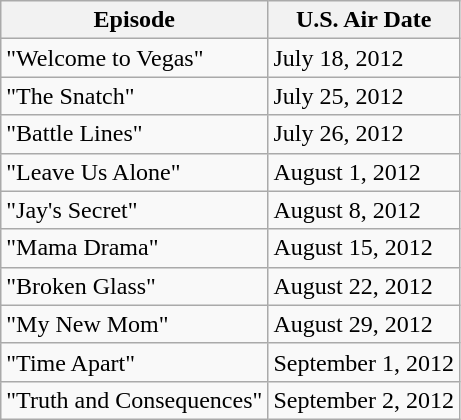<table class="wikitable sortable">
<tr>
<th>Episode</th>
<th>U.S. Air Date</th>
</tr>
<tr>
<td>"Welcome to Vegas"</td>
<td>July 18, 2012</td>
</tr>
<tr>
<td>"The Snatch"</td>
<td>July 25, 2012</td>
</tr>
<tr>
<td>"Battle Lines"</td>
<td>July 26, 2012</td>
</tr>
<tr>
<td>"Leave Us Alone"</td>
<td>August 1, 2012</td>
</tr>
<tr>
<td>"Jay's Secret"</td>
<td>August 8, 2012</td>
</tr>
<tr>
<td>"Mama Drama"</td>
<td>August 15, 2012</td>
</tr>
<tr>
<td>"Broken Glass"</td>
<td>August 22, 2012</td>
</tr>
<tr>
<td>"My New Mom"</td>
<td>August 29, 2012</td>
</tr>
<tr>
<td>"Time Apart"</td>
<td>September 1, 2012</td>
</tr>
<tr>
<td>"Truth and Consequences"</td>
<td>September 2, 2012</td>
</tr>
</table>
